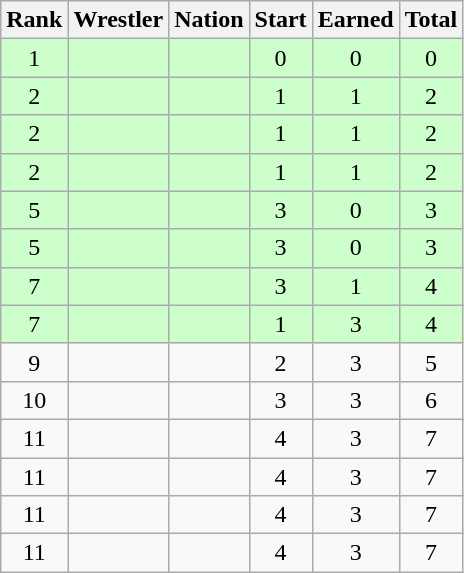<table class="wikitable sortable" style="text-align:center;">
<tr>
<th>Rank</th>
<th>Wrestler</th>
<th>Nation</th>
<th>Start</th>
<th>Earned</th>
<th>Total</th>
</tr>
<tr style="background:#cfc;">
<td>1</td>
<td align=left></td>
<td align=left></td>
<td>0</td>
<td>0</td>
<td>0</td>
</tr>
<tr style="background:#cfc;">
<td>2</td>
<td align=left></td>
<td align=left></td>
<td>1</td>
<td>1</td>
<td>2</td>
</tr>
<tr style="background:#cfc;">
<td>2</td>
<td align=left></td>
<td align=left></td>
<td>1</td>
<td>1</td>
<td>2</td>
</tr>
<tr style="background:#cfc;">
<td>2</td>
<td align=left></td>
<td align=left></td>
<td>1</td>
<td>1</td>
<td>2</td>
</tr>
<tr style="background:#cfc;">
<td>5</td>
<td align=left></td>
<td align=left></td>
<td>3</td>
<td>0</td>
<td>3</td>
</tr>
<tr style="background:#cfc;">
<td>5</td>
<td align=left></td>
<td align=left></td>
<td>3</td>
<td>0</td>
<td>3</td>
</tr>
<tr style="background:#cfc;">
<td>7</td>
<td align=left></td>
<td align=left></td>
<td>3</td>
<td>1</td>
<td>4</td>
</tr>
<tr style="background:#cfc;">
<td>7</td>
<td align=left></td>
<td align=left></td>
<td>1</td>
<td>3</td>
<td>4</td>
</tr>
<tr>
<td>9</td>
<td align=left></td>
<td align=left></td>
<td>2</td>
<td>3</td>
<td>5</td>
</tr>
<tr>
<td>10</td>
<td align=left></td>
<td align=left></td>
<td>3</td>
<td>3</td>
<td>6</td>
</tr>
<tr>
<td>11</td>
<td align=left></td>
<td align=left></td>
<td>4</td>
<td>3</td>
<td>7</td>
</tr>
<tr>
<td>11</td>
<td align=left></td>
<td align=left></td>
<td>4</td>
<td>3</td>
<td>7</td>
</tr>
<tr>
<td>11</td>
<td align=left></td>
<td align=left></td>
<td>4</td>
<td>3</td>
<td>7</td>
</tr>
<tr>
<td>11</td>
<td align=left></td>
<td align=left></td>
<td>4</td>
<td>3</td>
<td>7</td>
</tr>
</table>
